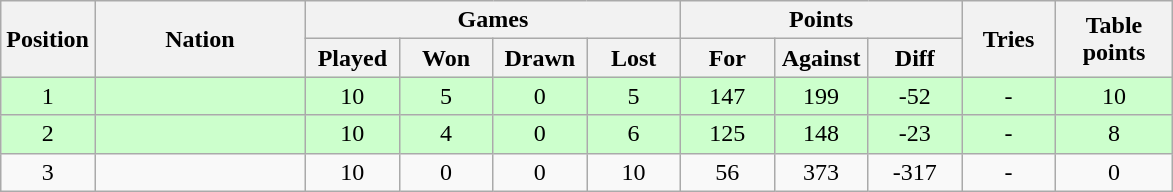<table class=wikitable style=text-align:center>
<tr>
<th rowspan=2 width=8%>Position</th>
<th rowspan=2 width=18%>Nation</th>
<th colspan=4 width=32%>Games</th>
<th colspan=3 width=24%>Points</th>
<th rowspan=2 width=8%>Tries</th>
<th rowspan=2 width=10%>Table<br>points</th>
</tr>
<tr>
<th width=8%>Played</th>
<th width=8%>Won</th>
<th width=8%>Drawn</th>
<th width=8%>Lost</th>
<th width=8%>For</th>
<th width=8%>Against</th>
<th width=8%>Diff</th>
</tr>
<tr bgcolor=#ccffcc align=center>
<td>1</td>
<td align=left></td>
<td>10</td>
<td>5</td>
<td>0</td>
<td>5</td>
<td>147</td>
<td>199</td>
<td>-52</td>
<td>-</td>
<td>10</td>
</tr>
<tr bgcolor=#ccffcc>
<td>2</td>
<td align=left></td>
<td>10</td>
<td>4</td>
<td>0</td>
<td>6</td>
<td>125</td>
<td>148</td>
<td>-23</td>
<td>-</td>
<td>8</td>
</tr>
<tr>
<td>3</td>
<td align=left></td>
<td>10</td>
<td>0</td>
<td>0</td>
<td>10</td>
<td>56</td>
<td>373</td>
<td>-317</td>
<td>-</td>
<td>0</td>
</tr>
</table>
